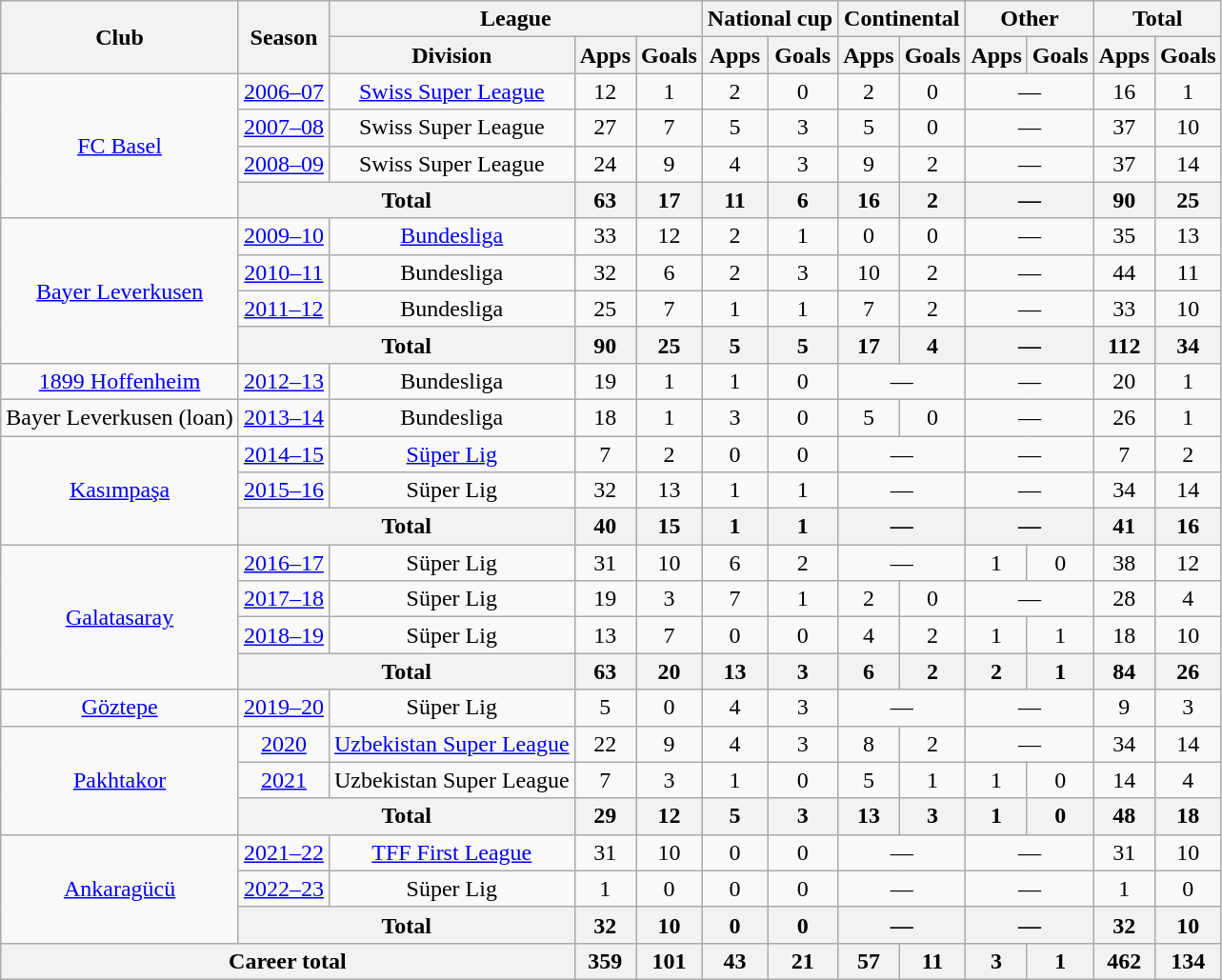<table class="wikitable" style="text-align: center;">
<tr>
<th rowspan="2">Club</th>
<th rowspan="2">Season</th>
<th colspan="3">League</th>
<th colspan="2">National cup</th>
<th colspan="2">Continental</th>
<th colspan="2">Other</th>
<th colspan="2">Total</th>
</tr>
<tr>
<th>Division</th>
<th>Apps</th>
<th>Goals</th>
<th>Apps</th>
<th>Goals</th>
<th>Apps</th>
<th>Goals</th>
<th>Apps</th>
<th>Goals</th>
<th>Apps</th>
<th>Goals</th>
</tr>
<tr>
<td rowspan="4"><a href='#'>FC Basel</a></td>
<td><a href='#'>2006–07</a></td>
<td><a href='#'>Swiss Super League</a></td>
<td>12</td>
<td>1</td>
<td>2</td>
<td>0</td>
<td>2</td>
<td>0</td>
<td colspan="2">—</td>
<td>16</td>
<td>1</td>
</tr>
<tr>
<td><a href='#'>2007–08</a></td>
<td>Swiss Super League</td>
<td>27</td>
<td>7</td>
<td>5</td>
<td>3</td>
<td>5</td>
<td>0</td>
<td colspan="2">—</td>
<td>37</td>
<td>10</td>
</tr>
<tr>
<td><a href='#'>2008–09</a></td>
<td>Swiss Super League</td>
<td>24</td>
<td>9</td>
<td>4</td>
<td>3</td>
<td>9</td>
<td>2</td>
<td colspan="2">—</td>
<td>37</td>
<td>14</td>
</tr>
<tr>
<th colspan="2">Total</th>
<th>63</th>
<th>17</th>
<th>11</th>
<th>6</th>
<th>16</th>
<th>2</th>
<th colspan="2">—</th>
<th>90</th>
<th>25</th>
</tr>
<tr>
<td rowspan="4"><a href='#'>Bayer Leverkusen</a></td>
<td><a href='#'>2009–10</a></td>
<td><a href='#'>Bundesliga</a></td>
<td>33</td>
<td>12</td>
<td>2</td>
<td>1</td>
<td>0</td>
<td>0</td>
<td colspan="2">—</td>
<td>35</td>
<td>13</td>
</tr>
<tr>
<td><a href='#'>2010–11</a></td>
<td>Bundesliga</td>
<td>32</td>
<td>6</td>
<td>2</td>
<td>3</td>
<td>10</td>
<td>2</td>
<td colspan="2">—</td>
<td>44</td>
<td>11</td>
</tr>
<tr>
<td><a href='#'>2011–12</a></td>
<td>Bundesliga</td>
<td>25</td>
<td>7</td>
<td>1</td>
<td>1</td>
<td>7</td>
<td>2</td>
<td colspan="2">—</td>
<td>33</td>
<td>10</td>
</tr>
<tr>
<th colspan="2">Total</th>
<th>90</th>
<th>25</th>
<th>5</th>
<th>5</th>
<th>17</th>
<th>4</th>
<th colspan="2">—</th>
<th>112</th>
<th>34</th>
</tr>
<tr>
<td><a href='#'>1899 Hoffenheim</a></td>
<td><a href='#'>2012–13</a></td>
<td>Bundesliga</td>
<td>19</td>
<td>1</td>
<td>1</td>
<td>0</td>
<td colspan="2">—</td>
<td colspan="2">—</td>
<td>20</td>
<td>1</td>
</tr>
<tr>
<td>Bayer Leverkusen (loan)</td>
<td><a href='#'>2013–14</a></td>
<td>Bundesliga</td>
<td>18</td>
<td>1</td>
<td>3</td>
<td>0</td>
<td>5</td>
<td>0</td>
<td colspan="2">—</td>
<td>26</td>
<td>1</td>
</tr>
<tr>
<td rowspan="3"><a href='#'>Kasımpaşa</a></td>
<td><a href='#'>2014–15</a></td>
<td><a href='#'>Süper Lig</a></td>
<td>7</td>
<td>2</td>
<td>0</td>
<td>0</td>
<td colspan="2">—</td>
<td colspan="2">—</td>
<td>7</td>
<td>2</td>
</tr>
<tr>
<td><a href='#'>2015–16</a></td>
<td>Süper Lig</td>
<td>32</td>
<td>13</td>
<td>1</td>
<td>1</td>
<td colspan="2">—</td>
<td colspan="2">—</td>
<td>34</td>
<td>14</td>
</tr>
<tr>
<th colspan="2">Total</th>
<th>40</th>
<th>15</th>
<th>1</th>
<th>1</th>
<th colspan="2">—</th>
<th colspan="2">—</th>
<th>41</th>
<th>16</th>
</tr>
<tr>
<td rowspan="4"><a href='#'>Galatasaray</a></td>
<td><a href='#'>2016–17</a></td>
<td>Süper Lig</td>
<td>31</td>
<td>10</td>
<td>6</td>
<td>2</td>
<td colspan="2">—</td>
<td>1</td>
<td>0</td>
<td>38</td>
<td>12</td>
</tr>
<tr>
<td><a href='#'>2017–18</a></td>
<td>Süper Lig</td>
<td>19</td>
<td>3</td>
<td>7</td>
<td>1</td>
<td>2</td>
<td>0</td>
<td colspan="2">—</td>
<td>28</td>
<td>4</td>
</tr>
<tr>
<td><a href='#'>2018–19</a></td>
<td>Süper Lig</td>
<td>13</td>
<td>7</td>
<td>0</td>
<td>0</td>
<td>4</td>
<td>2</td>
<td>1</td>
<td>1</td>
<td>18</td>
<td>10</td>
</tr>
<tr>
<th colspan="2">Total</th>
<th>63</th>
<th>20</th>
<th>13</th>
<th>3</th>
<th>6</th>
<th>2</th>
<th>2</th>
<th>1</th>
<th>84</th>
<th>26</th>
</tr>
<tr>
<td><a href='#'>Göztepe</a></td>
<td><a href='#'>2019–20</a></td>
<td>Süper Lig</td>
<td>5</td>
<td>0</td>
<td>4</td>
<td>3</td>
<td colspan="2">—</td>
<td colspan="2">—</td>
<td>9</td>
<td>3</td>
</tr>
<tr>
<td rowspan="3"><a href='#'>Pakhtakor</a></td>
<td><a href='#'>2020</a></td>
<td><a href='#'>Uzbekistan Super League</a></td>
<td>22</td>
<td>9</td>
<td>4</td>
<td>3</td>
<td>8</td>
<td>2</td>
<td colspan="2">—</td>
<td>34</td>
<td>14</td>
</tr>
<tr>
<td><a href='#'>2021</a></td>
<td>Uzbekistan Super League</td>
<td>7</td>
<td>3</td>
<td>1</td>
<td>0</td>
<td>5</td>
<td>1</td>
<td>1</td>
<td>0</td>
<td>14</td>
<td>4</td>
</tr>
<tr>
<th colspan="2">Total</th>
<th>29</th>
<th>12</th>
<th>5</th>
<th>3</th>
<th>13</th>
<th>3</th>
<th>1</th>
<th>0</th>
<th>48</th>
<th>18</th>
</tr>
<tr>
<td rowspan="3"><a href='#'>Ankaragücü</a></td>
<td><a href='#'>2021–22</a></td>
<td><a href='#'>TFF First League</a></td>
<td>31</td>
<td>10</td>
<td>0</td>
<td>0</td>
<td colspan="2">—</td>
<td colspan="2">—</td>
<td>31</td>
<td>10</td>
</tr>
<tr>
<td><a href='#'>2022–23</a></td>
<td>Süper Lig</td>
<td>1</td>
<td>0</td>
<td>0</td>
<td>0</td>
<td colspan="2">—</td>
<td colspan="2">—</td>
<td>1</td>
<td>0</td>
</tr>
<tr>
<th colspan="2">Total</th>
<th>32</th>
<th>10</th>
<th>0</th>
<th>0</th>
<th colspan="2">—</th>
<th colspan="2">—</th>
<th>32</th>
<th>10</th>
</tr>
<tr>
<th colspan="3">Career total</th>
<th>359</th>
<th>101</th>
<th>43</th>
<th>21</th>
<th>57</th>
<th>11</th>
<th>3</th>
<th>1</th>
<th>462</th>
<th>134</th>
</tr>
</table>
